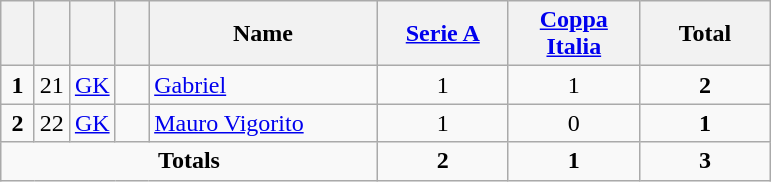<table class="wikitable" style="text-align:center">
<tr>
<th width=15></th>
<th width=15></th>
<th width=15></th>
<th width=15></th>
<th width=145>Name</th>
<th width=80><strong><a href='#'>Serie A</a></strong></th>
<th width=80><strong><a href='#'>Coppa Italia</a></strong></th>
<th width=80>Total</th>
</tr>
<tr>
<td><strong>1</strong></td>
<td>21</td>
<td><a href='#'>GK</a></td>
<td></td>
<td align=left><a href='#'>Gabriel</a></td>
<td>1</td>
<td>1</td>
<td><strong>2</strong></td>
</tr>
<tr>
<td><strong>2</strong></td>
<td>22</td>
<td><a href='#'>GK</a></td>
<td></td>
<td align=left><a href='#'>Mauro Vigorito</a></td>
<td>1</td>
<td>0</td>
<td><strong>1</strong></td>
</tr>
<tr>
<td colspan=5><strong>Totals</strong></td>
<td><strong>2</strong></td>
<td><strong>1</strong></td>
<td><strong>3</strong></td>
</tr>
</table>
